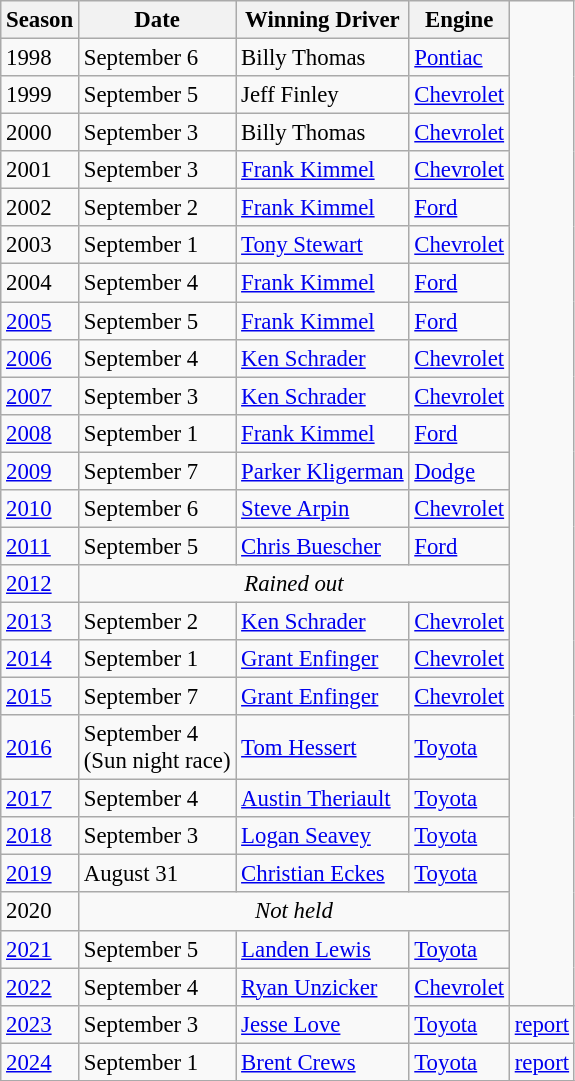<table class="wikitable" style="font-size: 95%;">
<tr>
<th>Season</th>
<th>Date</th>
<th>Winning Driver</th>
<th>Engine</th>
</tr>
<tr>
<td>1998</td>
<td>September 6</td>
<td> Billy Thomas</td>
<td><a href='#'>Pontiac</a></td>
</tr>
<tr>
<td>1999</td>
<td>September 5</td>
<td> Jeff Finley</td>
<td><a href='#'>Chevrolet</a></td>
</tr>
<tr>
<td>2000</td>
<td>September 3</td>
<td> Billy Thomas</td>
<td><a href='#'>Chevrolet</a></td>
</tr>
<tr>
<td>2001</td>
<td>September 3</td>
<td> <a href='#'>Frank Kimmel</a></td>
<td><a href='#'>Chevrolet</a></td>
</tr>
<tr>
<td>2002</td>
<td>September 2</td>
<td> <a href='#'>Frank Kimmel</a></td>
<td><a href='#'>Ford</a></td>
</tr>
<tr>
<td>2003</td>
<td>September 1</td>
<td> <a href='#'>Tony Stewart</a></td>
<td><a href='#'>Chevrolet</a></td>
</tr>
<tr>
<td>2004</td>
<td>September 4</td>
<td> <a href='#'>Frank Kimmel</a></td>
<td><a href='#'>Ford</a></td>
</tr>
<tr>
<td><a href='#'>2005</a></td>
<td>September 5</td>
<td> <a href='#'>Frank Kimmel</a></td>
<td><a href='#'>Ford</a></td>
</tr>
<tr>
<td><a href='#'>2006</a></td>
<td>September 4</td>
<td> <a href='#'>Ken Schrader</a></td>
<td><a href='#'>Chevrolet</a></td>
</tr>
<tr>
<td><a href='#'>2007</a></td>
<td>September 3</td>
<td> <a href='#'>Ken Schrader</a></td>
<td><a href='#'>Chevrolet</a></td>
</tr>
<tr>
<td><a href='#'>2008</a></td>
<td>September 1</td>
<td> <a href='#'>Frank Kimmel</a></td>
<td><a href='#'>Ford</a></td>
</tr>
<tr>
<td><a href='#'>2009</a></td>
<td>September 7</td>
<td> <a href='#'>Parker Kligerman</a></td>
<td><a href='#'>Dodge</a></td>
</tr>
<tr>
<td><a href='#'>2010</a></td>
<td>September 6</td>
<td> <a href='#'>Steve Arpin</a></td>
<td><a href='#'>Chevrolet</a></td>
</tr>
<tr>
<td><a href='#'>2011</a></td>
<td>September 5</td>
<td> <a href='#'>Chris Buescher</a></td>
<td><a href='#'>Ford</a></td>
</tr>
<tr>
<td><a href='#'>2012</a></td>
<td colspan=3 align=center><em>Rained out</em></td>
</tr>
<tr>
<td><a href='#'>2013</a></td>
<td>September 2</td>
<td> <a href='#'>Ken Schrader</a></td>
<td><a href='#'>Chevrolet</a></td>
</tr>
<tr>
<td><a href='#'>2014</a></td>
<td>September 1</td>
<td> <a href='#'>Grant Enfinger</a></td>
<td><a href='#'>Chevrolet</a></td>
</tr>
<tr>
<td><a href='#'>2015</a></td>
<td>September 7</td>
<td> <a href='#'>Grant Enfinger</a></td>
<td><a href='#'>Chevrolet</a></td>
</tr>
<tr>
<td><a href='#'>2016</a></td>
<td>September 4 <br>(Sun night race)</td>
<td> <a href='#'>Tom Hessert</a></td>
<td><a href='#'>Toyota</a></td>
</tr>
<tr>
<td><a href='#'>2017</a></td>
<td>September 4</td>
<td> <a href='#'>Austin Theriault</a></td>
<td><a href='#'>Toyota</a></td>
</tr>
<tr>
<td><a href='#'>2018</a></td>
<td>September 3</td>
<td> <a href='#'>Logan Seavey</a></td>
<td><a href='#'>Toyota</a></td>
</tr>
<tr>
<td><a href='#'>2019</a></td>
<td>August 31</td>
<td> <a href='#'>Christian Eckes</a></td>
<td><a href='#'>Toyota</a></td>
</tr>
<tr>
<td>2020</td>
<td colspan=3 align=center><em>Not held</em></td>
</tr>
<tr>
<td><a href='#'>2021</a></td>
<td>September 5</td>
<td> <a href='#'>Landen Lewis</a></td>
<td><a href='#'>Toyota</a></td>
</tr>
<tr>
<td><a href='#'>2022</a></td>
<td>September 4</td>
<td> <a href='#'>Ryan Unzicker</a></td>
<td><a href='#'>Chevrolet</a></td>
</tr>
<tr>
<td><a href='#'>2023</a></td>
<td>September 3</td>
<td> <a href='#'>Jesse Love</a></td>
<td><a href='#'>Toyota</a></td>
<td><a href='#'>report</a></td>
</tr>
<tr>
<td><a href='#'>2024</a></td>
<td>September 1</td>
<td> <a href='#'>Brent Crews</a></td>
<td><a href='#'>Toyota</a></td>
<td><a href='#'>report</a></td>
</tr>
<tr>
</tr>
</table>
